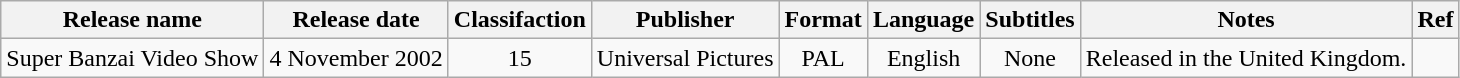<table class="wikitable">
<tr>
<th>Release name</th>
<th>Release date</th>
<th>Classifaction</th>
<th>Publisher</th>
<th>Format</th>
<th>Language</th>
<th>Subtitles</th>
<th>Notes</th>
<th>Ref</th>
</tr>
<tr style="text-align:center;">
<td>Super Banzai Video Show</td>
<td>4 November 2002</td>
<td>15</td>
<td>Universal Pictures</td>
<td>PAL</td>
<td>English</td>
<td>None</td>
<td>Released in the United Kingdom.</td>
<td></td>
</tr>
</table>
